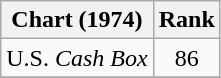<table class="wikitable">
<tr>
<th>Chart (1974)</th>
<th style="text-align:center;">Rank</th>
</tr>
<tr>
<td>U.S. <em>Cash Box</em> </td>
<td style="text-align:center;">86</td>
</tr>
<tr>
</tr>
</table>
